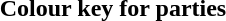<table class="toccolours" style="width:75em">
<tr>
<th>Colour key for parties</th>
</tr>
<tr>
<td><br>





</td>
</tr>
</table>
